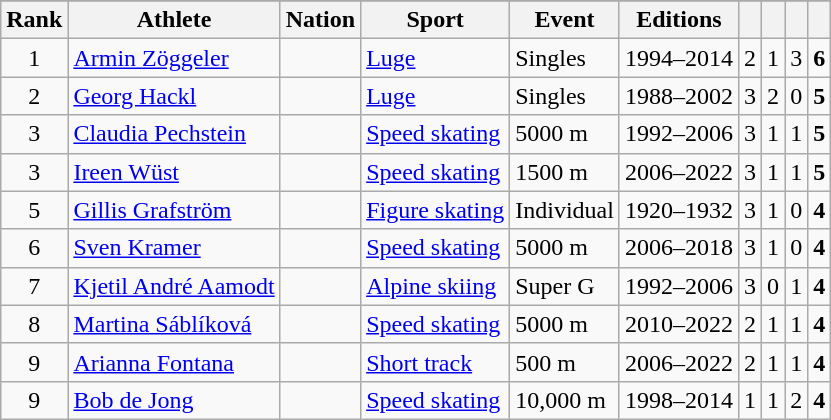<table class="wikitable sortable" style="text-align:center">
<tr>
</tr>
<tr>
<th>Rank</th>
<th>Athlete</th>
<th>Nation</th>
<th>Sport</th>
<th>Event</th>
<th>Editions</th>
<th></th>
<th></th>
<th></th>
<th></th>
</tr>
<tr>
<td>1</td>
<td align=left><a href='#'>Armin Zöggeler</a></td>
<td align=left></td>
<td align=left><a href='#'>Luge</a></td>
<td align=left>Singles</td>
<td>1994–2014</td>
<td>2</td>
<td>1</td>
<td>3</td>
<td><strong>6</strong></td>
</tr>
<tr>
<td>2</td>
<td align=left><a href='#'>Georg Hackl</a></td>
<td align=left><br></td>
<td align=left><a href='#'>Luge</a></td>
<td align=left>Singles</td>
<td>1988–2002</td>
<td>3</td>
<td>2</td>
<td>0</td>
<td><strong>5</strong></td>
</tr>
<tr>
<td>3</td>
<td align=left><a href='#'>Claudia Pechstein</a></td>
<td align=left></td>
<td align=left><a href='#'>Speed skating</a></td>
<td align=left>5000 m</td>
<td>1992–2006</td>
<td>3</td>
<td>1</td>
<td>1</td>
<td><strong>5</strong></td>
</tr>
<tr>
<td>3</td>
<td align=left><a href='#'>Ireen Wüst</a></td>
<td align=left></td>
<td align=left><a href='#'>Speed skating</a></td>
<td align=left>1500 m</td>
<td>2006–2022</td>
<td>3</td>
<td>1</td>
<td>1</td>
<td><strong>5</strong></td>
</tr>
<tr>
<td>5</td>
<td align=left><a href='#'>Gillis Grafström</a></td>
<td align=left></td>
<td align=left><a href='#'>Figure skating</a></td>
<td align=left>Individual</td>
<td>1920–1932</td>
<td>3</td>
<td>1</td>
<td>0</td>
<td><strong>4</strong></td>
</tr>
<tr>
<td>6</td>
<td align=left><a href='#'>Sven Kramer</a></td>
<td align=left></td>
<td align=left><a href='#'>Speed skating</a></td>
<td align=left>5000 m</td>
<td>2006–2018</td>
<td>3</td>
<td>1</td>
<td>0</td>
<td><strong>4</strong></td>
</tr>
<tr>
<td>7</td>
<td align=left><a href='#'>Kjetil André Aamodt</a></td>
<td align=left></td>
<td align=left><a href='#'>Alpine skiing</a></td>
<td align=left>Super G</td>
<td>1992–2006</td>
<td>3</td>
<td>0</td>
<td>1</td>
<td><strong>4</strong></td>
</tr>
<tr>
<td>8</td>
<td align=left><a href='#'>Martina Sáblíková</a></td>
<td align=left></td>
<td align=left><a href='#'>Speed skating</a></td>
<td align=left>5000 m</td>
<td>2010–2022</td>
<td>2</td>
<td>1</td>
<td>1</td>
<td><strong>4</strong></td>
</tr>
<tr>
<td>9</td>
<td align=left><a href='#'>Arianna Fontana</a></td>
<td align=left></td>
<td align=left><a href='#'>Short track</a></td>
<td align=left>500 m</td>
<td>2006–2022</td>
<td>2</td>
<td>1</td>
<td>1</td>
<td><strong>4</strong></td>
</tr>
<tr>
<td>9</td>
<td align=left><a href='#'>Bob de Jong</a></td>
<td align=left></td>
<td align=left><a href='#'>Speed skating</a></td>
<td align=left>10,000 m</td>
<td>1998–2014</td>
<td>1</td>
<td>1</td>
<td>2</td>
<td><strong>4</strong></td>
</tr>
</table>
